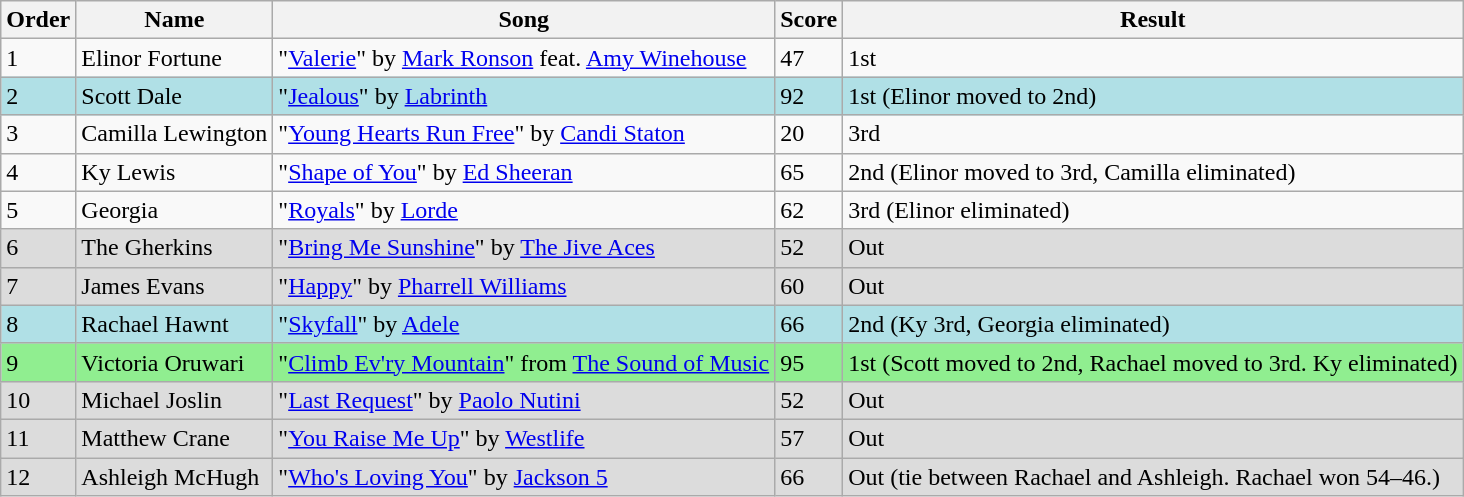<table class="wikitable sortable collapsed">
<tr style="text-align:Center; background:#cc;">
<th>Order</th>
<th>Name</th>
<th>Song</th>
<th>Score</th>
<th>Result</th>
</tr>
<tr>
<td>1</td>
<td>Elinor Fortune</td>
<td>"<a href='#'>Valerie</a>" by <a href='#'>Mark Ronson</a> feat. <a href='#'>Amy Winehouse</a></td>
<td>47</td>
<td>1st</td>
</tr>
<tr style="background:#b0e0e6;">
<td>2</td>
<td>Scott Dale</td>
<td>"<a href='#'>Jealous</a>" by <a href='#'>Labrinth</a></td>
<td>92</td>
<td>1st (Elinor moved to 2nd)</td>
</tr>
<tr>
<td>3</td>
<td>Camilla Lewington</td>
<td>"<a href='#'>Young Hearts Run Free</a>" by <a href='#'>Candi Staton</a></td>
<td>20</td>
<td>3rd</td>
</tr>
<tr>
<td>4</td>
<td>Ky Lewis</td>
<td>"<a href='#'>Shape of You</a>" by <a href='#'>Ed Sheeran</a></td>
<td>65</td>
<td>2nd (Elinor moved to 3rd, Camilla eliminated)</td>
</tr>
<tr>
<td>5</td>
<td>Georgia</td>
<td>"<a href='#'>Royals</a>" by <a href='#'>Lorde</a></td>
<td>62</td>
<td>3rd (Elinor eliminated)</td>
</tr>
<tr style="background:#DCDCDC">
<td>6</td>
<td>The Gherkins</td>
<td>"<a href='#'>Bring Me Sunshine</a>" by <a href='#'>The Jive Aces</a></td>
<td>52</td>
<td>Out</td>
</tr>
<tr style="background:#DCDCDC">
<td>7</td>
<td>James Evans</td>
<td>"<a href='#'>Happy</a>" by <a href='#'>Pharrell Williams</a></td>
<td>60</td>
<td>Out</td>
</tr>
<tr style="background:#b0e0e6;">
<td>8</td>
<td>Rachael Hawnt</td>
<td>"<a href='#'>Skyfall</a>" by <a href='#'>Adele</a></td>
<td>66</td>
<td>2nd (Ky 3rd, Georgia eliminated)</td>
</tr>
<tr style="background:lightgreen;">
<td>9</td>
<td>Victoria Oruwari</td>
<td>"<a href='#'>Climb Ev'ry Mountain</a>" from <a href='#'>The Sound of Music</a></td>
<td>95</td>
<td>1st (Scott moved to 2nd, Rachael moved to 3rd. Ky eliminated)</td>
</tr>
<tr style="background:#DCDCDC">
<td>10</td>
<td>Michael Joslin</td>
<td>"<a href='#'>Last Request</a>" by <a href='#'>Paolo Nutini</a></td>
<td>52</td>
<td>Out</td>
</tr>
<tr style="background:#DCDCDC">
<td>11</td>
<td>Matthew Crane</td>
<td>"<a href='#'>You Raise Me Up</a>" by <a href='#'>Westlife</a></td>
<td>57</td>
<td>Out</td>
</tr>
<tr style="background:#DCDCDC">
<td>12</td>
<td>Ashleigh McHugh</td>
<td>"<a href='#'>Who's Loving You</a>" by <a href='#'>Jackson 5</a></td>
<td>66</td>
<td>Out (tie between Rachael and Ashleigh. Rachael won 54–46.)</td>
</tr>
</table>
